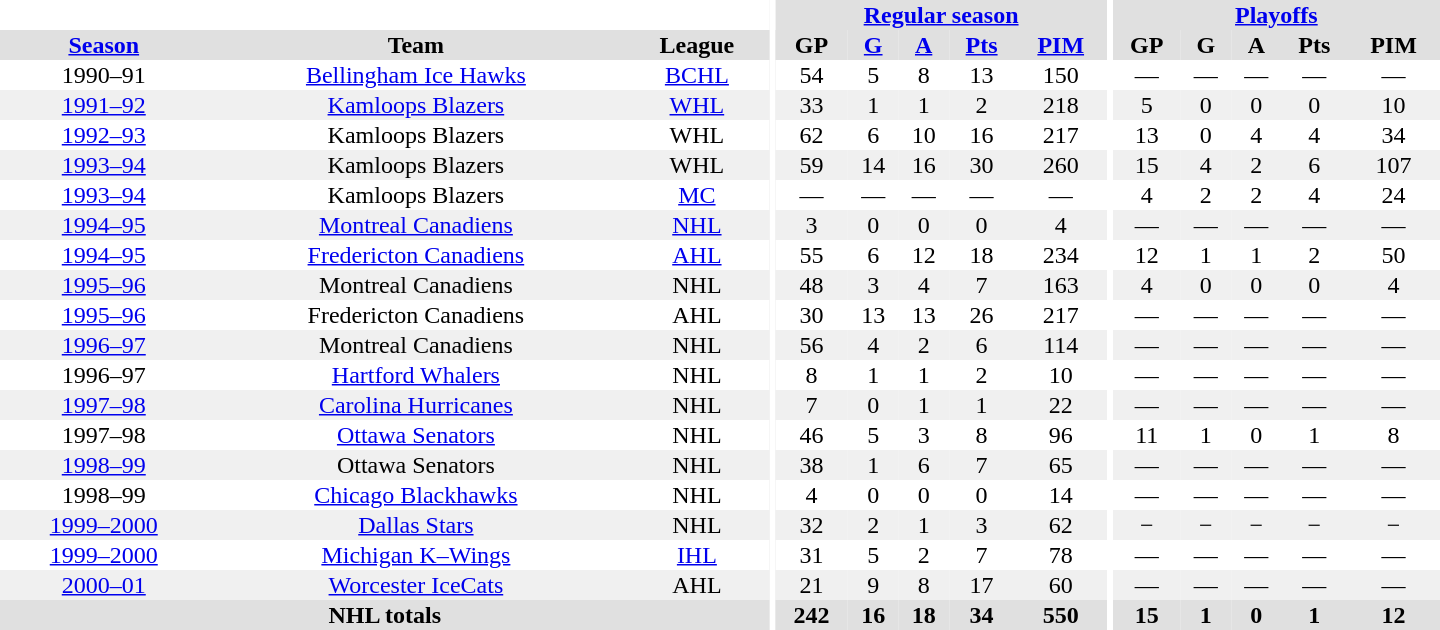<table border="0" cellpadding="1" cellspacing="0" style="text-align:center; width:60em">
<tr bgcolor="#e0e0e0">
<th colspan="3" bgcolor="#ffffff"></th>
<th rowspan="100" bgcolor="#ffffff"></th>
<th colspan="5"><a href='#'>Regular season</a></th>
<th rowspan="100" bgcolor="#ffffff"></th>
<th colspan="5"><a href='#'>Playoffs</a></th>
</tr>
<tr bgcolor="#e0e0e0">
<th><a href='#'>Season</a></th>
<th>Team</th>
<th>League</th>
<th>GP</th>
<th><a href='#'>G</a></th>
<th><a href='#'>A</a></th>
<th><a href='#'>Pts</a></th>
<th><a href='#'>PIM</a></th>
<th>GP</th>
<th>G</th>
<th>A</th>
<th>Pts</th>
<th>PIM</th>
</tr>
<tr>
<td>1990–91</td>
<td><a href='#'>Bellingham Ice Hawks</a></td>
<td><a href='#'>BCHL</a></td>
<td>54</td>
<td>5</td>
<td>8</td>
<td>13</td>
<td>150</td>
<td>—</td>
<td>—</td>
<td>—</td>
<td>—</td>
<td>—</td>
</tr>
<tr bgcolor="#f0f0f0">
<td><a href='#'>1991–92</a></td>
<td><a href='#'>Kamloops Blazers</a></td>
<td><a href='#'>WHL</a></td>
<td>33</td>
<td>1</td>
<td>1</td>
<td>2</td>
<td>218</td>
<td>5</td>
<td>0</td>
<td>0</td>
<td>0</td>
<td>10</td>
</tr>
<tr>
<td><a href='#'>1992–93</a></td>
<td>Kamloops Blazers</td>
<td>WHL</td>
<td>62</td>
<td>6</td>
<td>10</td>
<td>16</td>
<td>217</td>
<td>13</td>
<td>0</td>
<td>4</td>
<td>4</td>
<td>34</td>
</tr>
<tr bgcolor="#f0f0f0">
<td><a href='#'>1993–94</a></td>
<td>Kamloops Blazers</td>
<td>WHL</td>
<td>59</td>
<td>14</td>
<td>16</td>
<td>30</td>
<td>260</td>
<td>15</td>
<td>4</td>
<td>2</td>
<td>6</td>
<td>107</td>
</tr>
<tr>
<td><a href='#'>1993–94</a></td>
<td>Kamloops Blazers</td>
<td><a href='#'>MC</a></td>
<td>—</td>
<td>—</td>
<td>—</td>
<td>—</td>
<td>—</td>
<td>4</td>
<td>2</td>
<td>2</td>
<td>4</td>
<td>24</td>
</tr>
<tr bgcolor="#f0f0f0">
<td><a href='#'>1994–95</a></td>
<td><a href='#'>Montreal Canadiens</a></td>
<td><a href='#'>NHL</a></td>
<td>3</td>
<td>0</td>
<td>0</td>
<td>0</td>
<td>4</td>
<td>—</td>
<td>—</td>
<td>—</td>
<td>—</td>
<td>—</td>
</tr>
<tr>
<td><a href='#'>1994–95</a></td>
<td><a href='#'>Fredericton Canadiens</a></td>
<td><a href='#'>AHL</a></td>
<td>55</td>
<td>6</td>
<td>12</td>
<td>18</td>
<td>234</td>
<td>12</td>
<td>1</td>
<td>1</td>
<td>2</td>
<td>50</td>
</tr>
<tr bgcolor="#f0f0f0">
<td><a href='#'>1995–96</a></td>
<td>Montreal Canadiens</td>
<td>NHL</td>
<td>48</td>
<td>3</td>
<td>4</td>
<td>7</td>
<td>163</td>
<td>4</td>
<td>0</td>
<td>0</td>
<td>0</td>
<td>4</td>
</tr>
<tr>
<td><a href='#'>1995–96</a></td>
<td>Fredericton Canadiens</td>
<td>AHL</td>
<td>30</td>
<td>13</td>
<td>13</td>
<td>26</td>
<td>217</td>
<td>—</td>
<td>—</td>
<td>—</td>
<td>—</td>
<td>—</td>
</tr>
<tr bgcolor="#f0f0f0">
<td><a href='#'>1996–97</a></td>
<td>Montreal Canadiens</td>
<td>NHL</td>
<td>56</td>
<td>4</td>
<td>2</td>
<td>6</td>
<td>114</td>
<td>—</td>
<td>—</td>
<td>—</td>
<td>—</td>
<td>—</td>
</tr>
<tr>
<td>1996–97</td>
<td><a href='#'>Hartford Whalers</a></td>
<td>NHL</td>
<td>8</td>
<td>1</td>
<td>1</td>
<td>2</td>
<td>10</td>
<td>—</td>
<td>—</td>
<td>—</td>
<td>—</td>
<td>—</td>
</tr>
<tr bgcolor="#f0f0f0">
<td><a href='#'>1997–98</a></td>
<td><a href='#'>Carolina Hurricanes</a></td>
<td>NHL</td>
<td>7</td>
<td>0</td>
<td>1</td>
<td>1</td>
<td>22</td>
<td>—</td>
<td>—</td>
<td>—</td>
<td>—</td>
<td>—</td>
</tr>
<tr>
<td>1997–98</td>
<td><a href='#'>Ottawa Senators</a></td>
<td>NHL</td>
<td>46</td>
<td>5</td>
<td>3</td>
<td>8</td>
<td>96</td>
<td>11</td>
<td>1</td>
<td>0</td>
<td>1</td>
<td>8</td>
</tr>
<tr bgcolor="#f0f0f0">
<td><a href='#'>1998–99</a></td>
<td>Ottawa Senators</td>
<td>NHL</td>
<td>38</td>
<td>1</td>
<td>6</td>
<td>7</td>
<td>65</td>
<td>—</td>
<td>—</td>
<td>—</td>
<td>—</td>
<td>—</td>
</tr>
<tr>
<td>1998–99</td>
<td><a href='#'>Chicago Blackhawks</a></td>
<td>NHL</td>
<td>4</td>
<td>0</td>
<td>0</td>
<td>0</td>
<td>14</td>
<td>—</td>
<td>—</td>
<td>—</td>
<td>—</td>
<td>—</td>
</tr>
<tr bgcolor="#f0f0f0">
<td><a href='#'>1999–2000</a></td>
<td><a href='#'>Dallas Stars</a></td>
<td>NHL</td>
<td>32</td>
<td>2</td>
<td>1</td>
<td>3</td>
<td>62</td>
<td>−</td>
<td>−</td>
<td>−</td>
<td>−</td>
<td>−</td>
</tr>
<tr>
<td><a href='#'>1999–2000</a></td>
<td><a href='#'>Michigan K–Wings</a></td>
<td><a href='#'>IHL</a></td>
<td>31</td>
<td>5</td>
<td>2</td>
<td>7</td>
<td>78</td>
<td>—</td>
<td>—</td>
<td>—</td>
<td>—</td>
<td>—</td>
</tr>
<tr bgcolor="#f0f0f0">
<td><a href='#'>2000–01</a></td>
<td><a href='#'>Worcester IceCats</a></td>
<td>AHL</td>
<td>21</td>
<td>9</td>
<td>8</td>
<td>17</td>
<td>60</td>
<td>—</td>
<td>—</td>
<td>—</td>
<td>—</td>
<td>—</td>
</tr>
<tr bgcolor="#e0e0e0">
<th colspan="3">NHL totals</th>
<th>242</th>
<th>16</th>
<th>18</th>
<th>34</th>
<th>550</th>
<th>15</th>
<th>1</th>
<th>0</th>
<th>1</th>
<th>12</th>
</tr>
</table>
